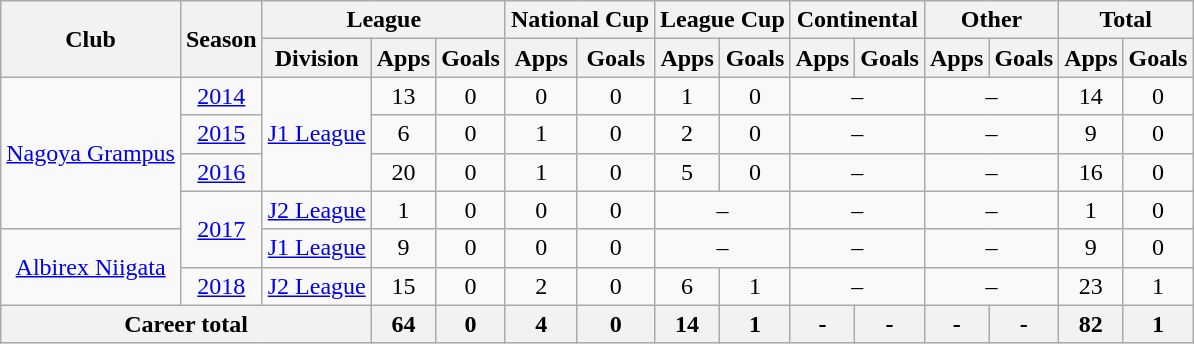<table class="wikitable" style="text-align: center;">
<tr>
<th rowspan="2">Club</th>
<th rowspan="2">Season</th>
<th colspan="3">League</th>
<th colspan="2">National Cup</th>
<th colspan="2">League Cup</th>
<th colspan="2">Continental</th>
<th colspan="2">Other</th>
<th colspan="2">Total</th>
</tr>
<tr>
<th>Division</th>
<th>Apps</th>
<th>Goals</th>
<th>Apps</th>
<th>Goals</th>
<th>Apps</th>
<th>Goals</th>
<th>Apps</th>
<th>Goals</th>
<th>Apps</th>
<th>Goals</th>
<th>Apps</th>
<th>Goals</th>
</tr>
<tr>
<td rowspan="4" valign="center"><a href='#'>Nagoya Grampus</a></td>
<td><a href='#'>2014</a></td>
<td rowspan="3" valign="center"><a href='#'>J1 League</a></td>
<td>13</td>
<td>0</td>
<td>0</td>
<td>0</td>
<td>1</td>
<td>0</td>
<td colspan="2">–</td>
<td colspan="2">–</td>
<td>14</td>
<td>0</td>
</tr>
<tr>
<td><a href='#'>2015</a></td>
<td>6</td>
<td>0</td>
<td>1</td>
<td>0</td>
<td>2</td>
<td>0</td>
<td colspan="2">–</td>
<td colspan="2">–</td>
<td>9</td>
<td>0</td>
</tr>
<tr>
<td><a href='#'>2016</a></td>
<td>20</td>
<td>0</td>
<td>1</td>
<td>0</td>
<td>5</td>
<td>0</td>
<td colspan="2">–</td>
<td colspan="2">–</td>
<td>16</td>
<td>0</td>
</tr>
<tr>
<td rowspan="2"><a href='#'>2017</a></td>
<td><a href='#'>J2 League</a></td>
<td>1</td>
<td>0</td>
<td>0</td>
<td>0</td>
<td colspan="2">–</td>
<td colspan="2">–</td>
<td colspan="2">–</td>
<td>1</td>
<td>0</td>
</tr>
<tr>
<td rowspan="2"><a href='#'>Albirex Niigata</a></td>
<td><a href='#'>J1 League</a></td>
<td>9</td>
<td>0</td>
<td>0</td>
<td>0</td>
<td colspan="2">–</td>
<td colspan="2">–</td>
<td colspan="2">–</td>
<td>9</td>
<td>0</td>
</tr>
<tr>
<td><a href='#'>2018</a></td>
<td rowspan=1><a href='#'>J2 League</a></td>
<td>15</td>
<td>0</td>
<td>2</td>
<td>0</td>
<td>6</td>
<td>1</td>
<td colspan="2">–</td>
<td colspan="2">–</td>
<td>23</td>
<td>1</td>
</tr>
<tr>
<th colspan="3">Career total</th>
<th>64</th>
<th>0</th>
<th>4</th>
<th>0</th>
<th>14</th>
<th>1</th>
<th>-</th>
<th>-</th>
<th>-</th>
<th>-</th>
<th>82</th>
<th>1</th>
</tr>
</table>
